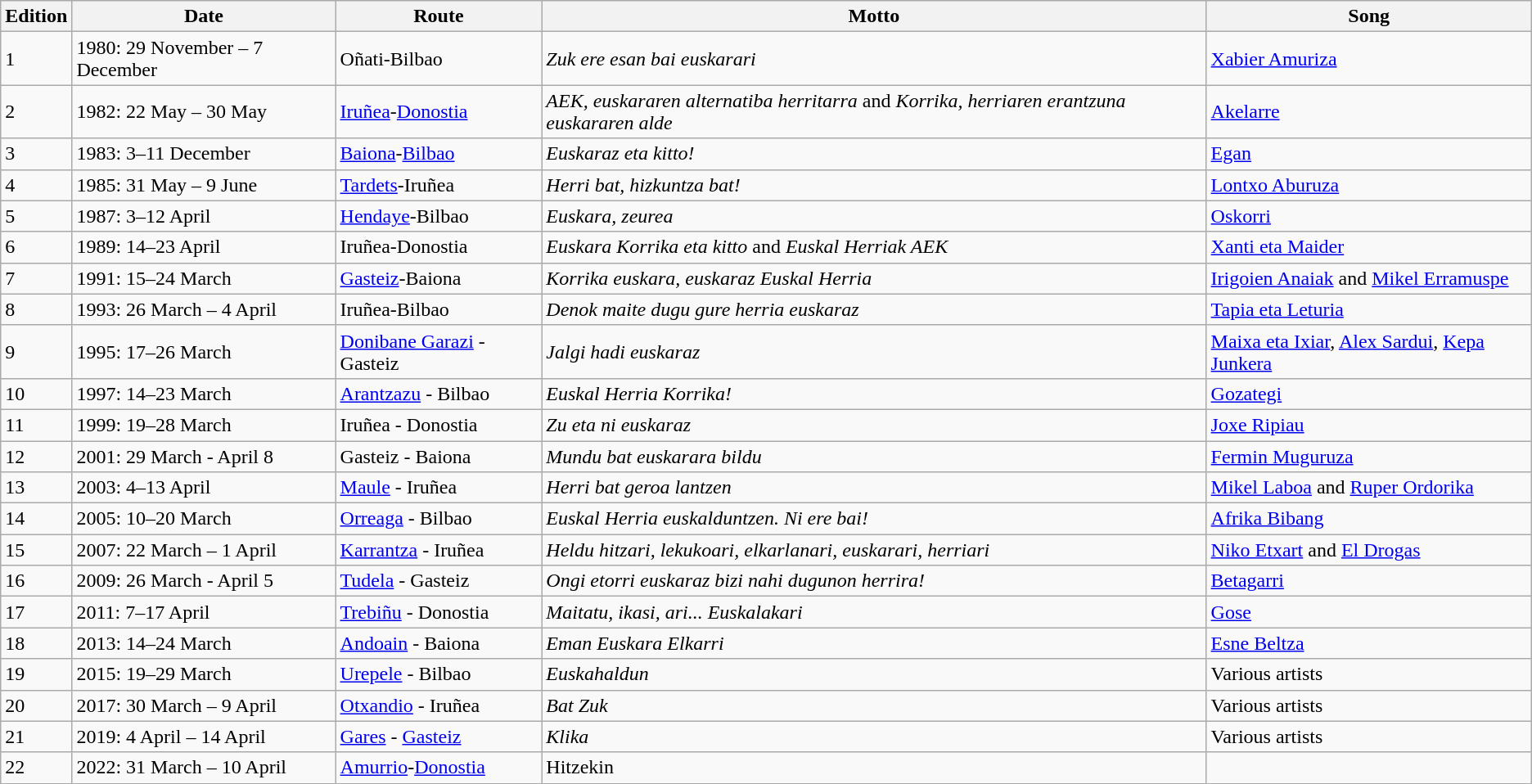<table class="wikitable">
<tr>
<th>Edition</th>
<th>Date</th>
<th>Route</th>
<th>Motto</th>
<th>Song</th>
</tr>
<tr>
<td>1</td>
<td>1980: 29 November – 7 December</td>
<td>Oñati-Bilbao</td>
<td><em>Zuk ere esan bai euskarari</em></td>
<td><a href='#'>Xabier Amuriza</a></td>
</tr>
<tr>
<td>2</td>
<td>1982: 22 May – 30 May</td>
<td><a href='#'>Iruñea</a>-<a href='#'>Donostia</a></td>
<td><em>AEK, euskararen alternatiba herritarra</em> and <em>Korrika, herriaren erantzuna euskararen alde</em></td>
<td><a href='#'>Akelarre</a></td>
</tr>
<tr>
<td>3</td>
<td>1983: 3–11 December</td>
<td><a href='#'>Baiona</a>-<a href='#'>Bilbao</a></td>
<td><em>Euskaraz eta kitto!</em></td>
<td><a href='#'>Egan</a></td>
</tr>
<tr>
<td>4</td>
<td>1985: 31 May – 9 June</td>
<td><a href='#'>Tardets</a>-Iruñea</td>
<td><em>Herri bat, hizkuntza bat!</em></td>
<td><a href='#'>Lontxo Aburuza</a></td>
</tr>
<tr>
<td>5</td>
<td>1987: 3–12 April</td>
<td><a href='#'>Hendaye</a>-Bilbao</td>
<td><em>Euskara, zeurea</em></td>
<td><a href='#'>Oskorri</a></td>
</tr>
<tr>
<td>6</td>
<td>1989: 14–23 April</td>
<td>Iruñea-Donostia</td>
<td><em>Euskara Korrika eta kitto</em> and <em>Euskal Herriak AEK</em></td>
<td><a href='#'>Xanti eta Maider</a></td>
</tr>
<tr>
<td>7</td>
<td>1991: 15–24 March</td>
<td><a href='#'>Gasteiz</a>-Baiona</td>
<td><em>Korrika euskara, euskaraz Euskal Herria</em></td>
<td><a href='#'>Irigoien Anaiak</a> and <a href='#'>Mikel Erramuspe</a></td>
</tr>
<tr>
<td>8</td>
<td>1993: 26 March – 4 April</td>
<td>Iruñea-Bilbao</td>
<td><em>Denok maite dugu gure herria euskaraz</em></td>
<td><a href='#'>Tapia eta Leturia</a></td>
</tr>
<tr>
<td>9</td>
<td>1995: 17–26 March</td>
<td><a href='#'>Donibane Garazi</a> - Gasteiz</td>
<td><em>Jalgi hadi euskaraz</em></td>
<td><a href='#'>Maixa eta Ixiar</a>, <a href='#'>Alex Sardui</a>, <a href='#'>Kepa Junkera</a></td>
</tr>
<tr>
<td>10</td>
<td>1997: 14–23 March</td>
<td><a href='#'>Arantzazu</a> - Bilbao</td>
<td><em>Euskal Herria Korrika!</em></td>
<td><a href='#'>Gozategi</a></td>
</tr>
<tr>
<td>11</td>
<td>1999: 19–28 March</td>
<td>Iruñea - Donostia</td>
<td><em>Zu eta ni euskaraz</em></td>
<td><a href='#'>Joxe Ripiau</a></td>
</tr>
<tr>
<td>12</td>
<td>2001: 29 March - April 8</td>
<td>Gasteiz - Baiona</td>
<td><em>Mundu bat euskarara bildu</em></td>
<td><a href='#'>Fermin Muguruza</a></td>
</tr>
<tr>
<td>13</td>
<td>2003: 4–13 April</td>
<td><a href='#'>Maule</a> - Iruñea</td>
<td><em>Herri bat geroa lantzen</em></td>
<td><a href='#'>Mikel Laboa</a> and <a href='#'>Ruper Ordorika</a></td>
</tr>
<tr>
<td>14</td>
<td>2005: 10–20 March</td>
<td><a href='#'>Orreaga</a> - Bilbao</td>
<td><em>Euskal Herria euskalduntzen. Ni ere bai!</em></td>
<td><a href='#'>Afrika Bibang</a></td>
</tr>
<tr>
<td>15</td>
<td>2007: 22 March – 1 April</td>
<td><a href='#'>Karrantza</a> - Iruñea</td>
<td><em>Heldu hitzari, lekukoari, elkarlanari, euskarari, herriari</em></td>
<td><a href='#'>Niko Etxart</a> and <a href='#'>El Drogas</a></td>
</tr>
<tr>
<td>16</td>
<td>2009: 26 March - April 5</td>
<td><a href='#'>Tudela</a> - Gasteiz</td>
<td><em>Ongi etorri euskaraz bizi nahi dugunon herrira!</em></td>
<td><a href='#'>Betagarri</a></td>
</tr>
<tr>
<td>17</td>
<td>2011: 7–17 April</td>
<td><a href='#'>Trebiñu</a> - Donostia</td>
<td><em>Maitatu, ikasi, ari... Euskalakari</em></td>
<td><a href='#'>Gose</a></td>
</tr>
<tr>
<td>18</td>
<td>2013: 14–24 March</td>
<td><a href='#'>Andoain</a> - Baiona</td>
<td><em>Eman Euskara Elkarri</em></td>
<td><a href='#'>Esne Beltza</a></td>
</tr>
<tr>
<td>19</td>
<td>2015: 19–29 March</td>
<td><a href='#'>Urepele</a> - Bilbao</td>
<td><em>Euskahaldun</em></td>
<td>Various artists</td>
</tr>
<tr>
<td>20</td>
<td>2017: 30 March – 9 April</td>
<td><a href='#'>Otxandio</a> - Iruñea</td>
<td><em>Bat Zuk</em></td>
<td>Various artists</td>
</tr>
<tr>
<td>21</td>
<td>2019: 4 April – 14 April</td>
<td><a href='#'>Gares</a> - <a href='#'>Gasteiz</a></td>
<td><em>Klika</em></td>
<td>Various artists</td>
</tr>
<tr>
<td>22</td>
<td>2022: 31 March – 10 April</td>
<td><a href='#'>Amurrio</a>-<a href='#'>Donostia</a></td>
<td>Hitzekin</td>
<td></td>
</tr>
</table>
